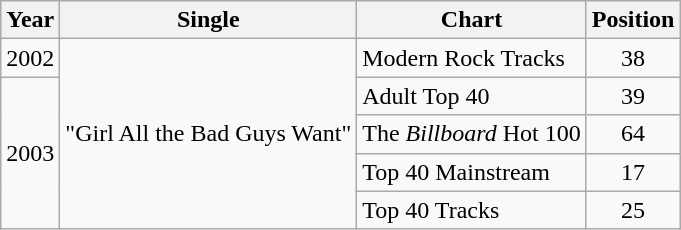<table class="wikitable">
<tr>
<th>Year</th>
<th>Single</th>
<th>Chart</th>
<th>Position</th>
</tr>
<tr>
<td>2002</td>
<td rowspan="5">"Girl All the Bad Guys Want"</td>
<td>Modern Rock Tracks</td>
<td align="center">38</td>
</tr>
<tr>
<td rowspan="4">2003</td>
<td>Adult Top 40</td>
<td align="center">39</td>
</tr>
<tr>
<td>The <em>Billboard</em> Hot 100</td>
<td align="center">64</td>
</tr>
<tr>
<td>Top 40 Mainstream</td>
<td align="center">17</td>
</tr>
<tr>
<td>Top 40 Tracks</td>
<td align="center">25</td>
</tr>
</table>
